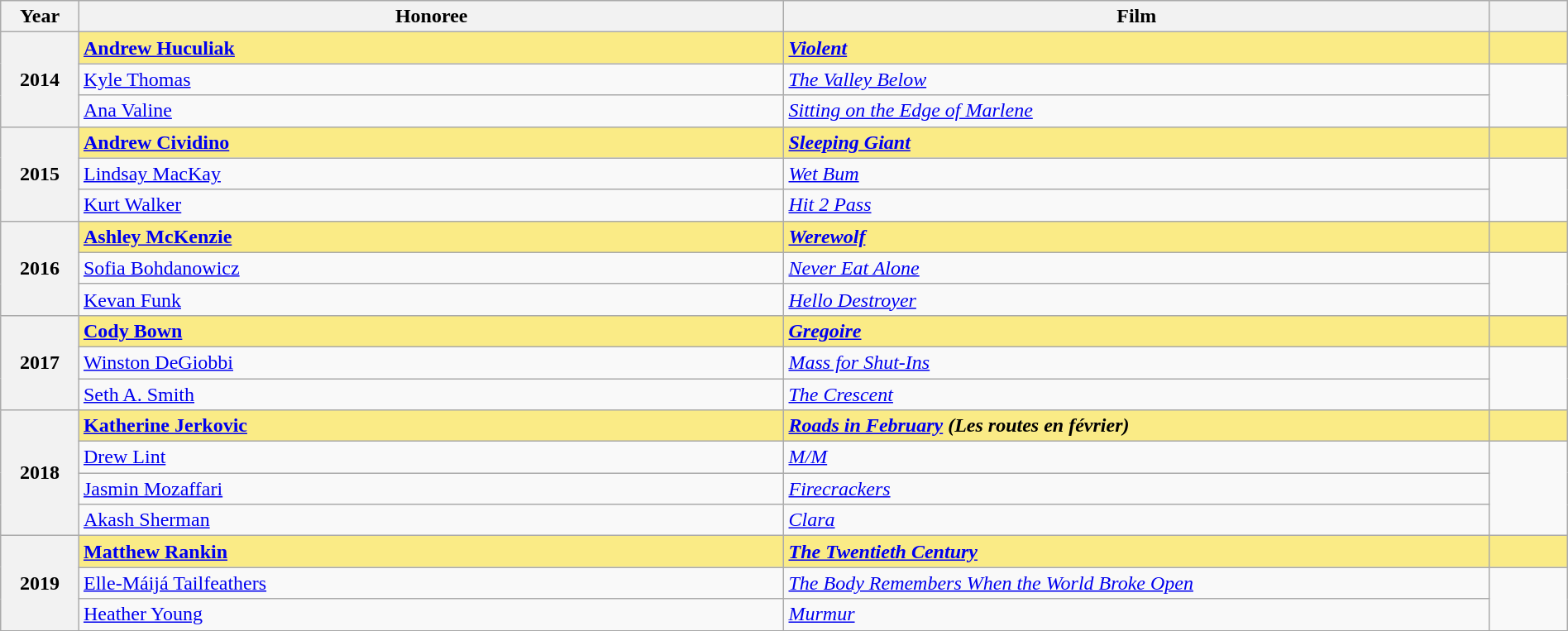<table class="wikitable" width="100%" cellpadding="5">
<tr>
<th width=5%>Year</th>
<th width=45%>Honoree</th>
<th width=45%>Film</th>
<th width=5%></th>
</tr>
<tr>
<th scope="row" rowspan=3>2014</th>
<td style="background:#FAEB86;"><strong><a href='#'>Andrew Huculiak</a></strong></td>
<td style="background:#FAEB86;"><strong><em><a href='#'>Violent</a></em></strong></td>
<td style="background:#FAEB86;"></td>
</tr>
<tr>
<td><a href='#'>Kyle Thomas</a></td>
<td><em><a href='#'>The Valley Below</a></em></td>
<td rowspan=2></td>
</tr>
<tr>
<td><a href='#'>Ana Valine</a></td>
<td><em><a href='#'>Sitting on the Edge of Marlene</a></em></td>
</tr>
<tr>
<th scope="row" rowspan=3>2015</th>
<td style="background:#FAEB86;"><strong><a href='#'>Andrew Cividino</a></strong></td>
<td style="background:#FAEB86;"><strong><em><a href='#'>Sleeping Giant</a></em></strong></td>
<td style="background:#FAEB86;"></td>
</tr>
<tr>
<td><a href='#'>Lindsay MacKay</a></td>
<td><em><a href='#'>Wet Bum</a></em></td>
<td rowspan=2></td>
</tr>
<tr>
<td><a href='#'>Kurt Walker</a></td>
<td><em><a href='#'>Hit 2 Pass</a></em></td>
</tr>
<tr>
<th scope="row" rowspan=3>2016</th>
<td style="background:#FAEB86;"><strong><a href='#'>Ashley McKenzie</a></strong></td>
<td style="background:#FAEB86;"><strong><em><a href='#'>Werewolf</a></em></strong></td>
<td style="background:#FAEB86;"></td>
</tr>
<tr>
<td><a href='#'>Sofia Bohdanowicz</a></td>
<td><em><a href='#'>Never Eat Alone</a></em></td>
<td rowspan=2></td>
</tr>
<tr>
<td><a href='#'>Kevan Funk</a></td>
<td><em><a href='#'>Hello Destroyer</a></em></td>
</tr>
<tr>
<th scope="row" rowspan=3>2017</th>
<td style="background:#FAEB86;"><strong><a href='#'>Cody Bown</a></strong></td>
<td style="background:#FAEB86;"><strong><em><a href='#'>Gregoire</a></em></strong></td>
<td style="background:#FAEB86;"></td>
</tr>
<tr>
<td><a href='#'>Winston DeGiobbi</a></td>
<td><em><a href='#'>Mass for Shut-Ins</a></em></td>
<td rowspan=2></td>
</tr>
<tr>
<td><a href='#'>Seth A. Smith</a></td>
<td><em><a href='#'>The Crescent</a></em></td>
</tr>
<tr>
<th scope="row" rowspan=4>2018</th>
<td style="background:#FAEB86;"><strong><a href='#'>Katherine Jerkovic</a></strong></td>
<td style="background:#FAEB86;"><strong><em><a href='#'>Roads in February</a> (Les routes en février)</em></strong></td>
<td style="background:#FAEB86;"></td>
</tr>
<tr>
<td><a href='#'>Drew Lint</a></td>
<td><em><a href='#'>M/M</a></em></td>
<td rowspan=3></td>
</tr>
<tr>
<td><a href='#'>Jasmin Mozaffari</a></td>
<td><em><a href='#'>Firecrackers</a></em></td>
</tr>
<tr>
<td><a href='#'>Akash Sherman</a></td>
<td><em><a href='#'>Clara</a></em></td>
</tr>
<tr>
<th scope="row" rowspan=3>2019</th>
<td style="background:#FAEB86;"><strong><a href='#'>Matthew Rankin</a></strong></td>
<td style="background:#FAEB86;"><strong><em><a href='#'>The Twentieth Century</a></em></strong></td>
<td style="background:#FAEB86;"></td>
</tr>
<tr>
<td><a href='#'>Elle-Máijá Tailfeathers</a></td>
<td><em><a href='#'>The Body Remembers When the World Broke Open</a></em></td>
<td rowspan=2></td>
</tr>
<tr>
<td><a href='#'>Heather Young</a></td>
<td><em><a href='#'>Murmur</a></em></td>
</tr>
</table>
